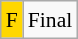<table class="wikitable" style="margin:0.5em auto; font-size:90%; line-height:1.25em;">
<tr>
<td bgcolor="gold" align=center>F</td>
<td>Final</td>
</tr>
</table>
